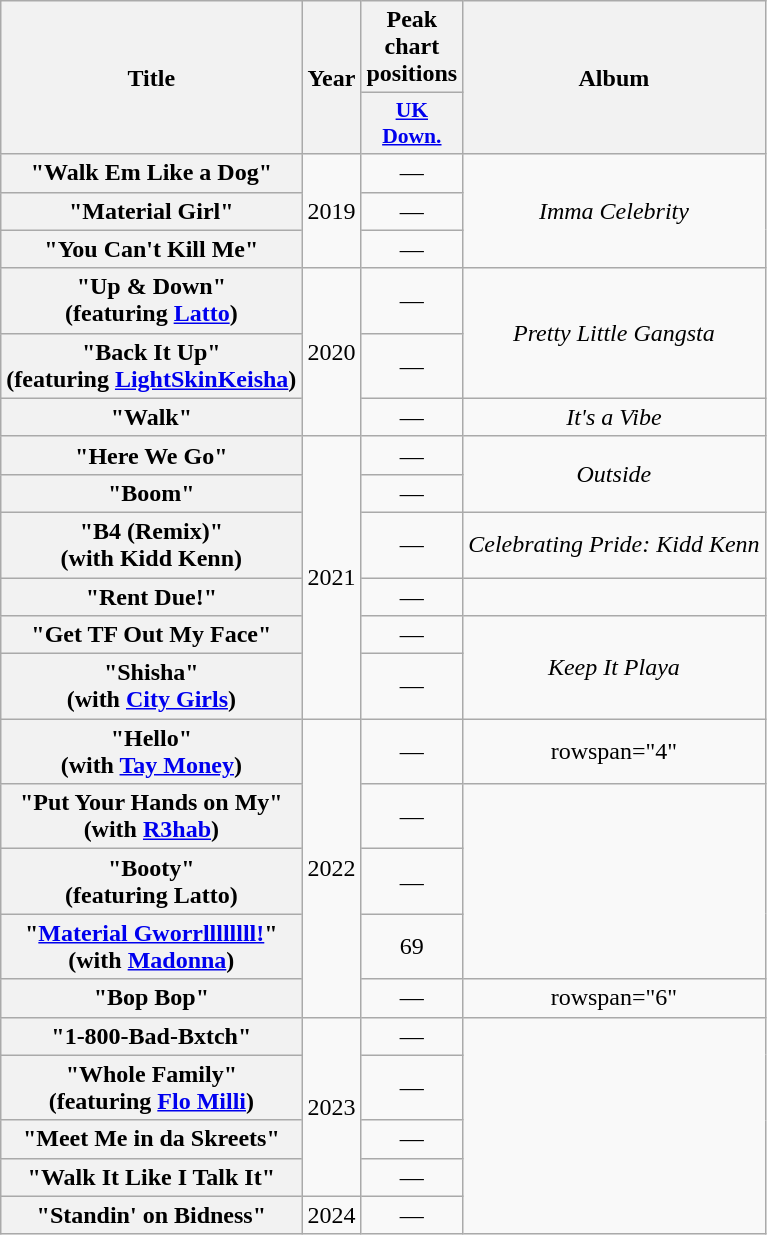<table class="wikitable plainrowheaders" style="text-align:center;">
<tr>
<th scope="col" rowspan="2">Title</th>
<th scope="col" rowspan="2">Year</th>
<th scope="col" colspan="1">Peak chart positions</th>
<th scope="col" rowspan="2">Album</th>
</tr>
<tr>
<th scope="col" style="width:2.75em; font-size:90%;"><a href='#'>UK<br>Down.</a><br></th>
</tr>
<tr>
<th scope="row">"Walk Em Like a Dog"</th>
<td rowspan="3">2019</td>
<td>—</td>
<td rowspan="3"><em>Imma Celebrity</em></td>
</tr>
<tr>
<th scope="row">"Material Girl"</th>
<td>—</td>
</tr>
<tr>
<th scope="row">"You Can't Kill Me"</th>
<td>—</td>
</tr>
<tr>
<th scope="row">"Up & Down"<br><span>(featuring <a href='#'>Latto</a>)</span></th>
<td rowspan="3">2020</td>
<td>—</td>
<td rowspan="2"><em>Pretty Little Gangsta</em></td>
</tr>
<tr>
<th scope="row">"Back It Up"<br><span>(featuring <a href='#'>LightSkinKeisha</a>)</span></th>
<td>—</td>
</tr>
<tr>
<th scope="row">"Walk"</th>
<td>—</td>
<td><em>It's a Vibe</em></td>
</tr>
<tr>
<th scope="row">"Here We Go"</th>
<td rowspan="6">2021</td>
<td>—</td>
<td rowspan="2"><em>Outside</em></td>
</tr>
<tr>
<th scope="row">"Boom"</th>
<td>—</td>
</tr>
<tr>
<th scope="row">"B4 (Remix)"<br><span>(with Kidd Kenn)</span></th>
<td>—</td>
<td><em>Celebrating Pride: Kidd Kenn</em></td>
</tr>
<tr>
<th scope="row">"Rent Due!"</th>
<td>—</td>
<td></td>
</tr>
<tr>
<th scope="row">"Get TF Out My Face"</th>
<td>—</td>
<td rowspan="2"><em>Keep It Playa</em></td>
</tr>
<tr>
<th scope="row">"Shisha"<br><span>(with <a href='#'>City Girls</a>)</span></th>
<td>—</td>
</tr>
<tr>
<th scope="row">"Hello"<br><span>(with <a href='#'>Tay Money</a>)</span></th>
<td rowspan="5">2022</td>
<td>—</td>
<td>rowspan="4" </td>
</tr>
<tr>
<th scope="row">"Put Your Hands on My"<br><span>(with <a href='#'>R3hab</a>)</span></th>
<td>—</td>
</tr>
<tr>
<th scope="row">"Booty"<br><span>(featuring Latto)</span></th>
<td>—</td>
</tr>
<tr>
<th scope="row">"<a href='#'>Material Gworrllllllll!</a>"<br><span>(with <a href='#'>Madonna</a>)</span></th>
<td>69</td>
</tr>
<tr>
<th scope="row">"Bop Bop"</th>
<td>—</td>
<td>rowspan="6" </td>
</tr>
<tr>
<th scope="row">"1-800-Bad-Bxtch"</th>
<td rowspan="4">2023</td>
<td>—</td>
</tr>
<tr>
<th scope="row">"Whole Family"<br><span>(featuring <a href='#'>Flo Milli</a>)</span></th>
<td>—</td>
</tr>
<tr>
<th scope="row">"Meet Me in da Skreets"</th>
<td>—</td>
</tr>
<tr>
<th scope="row">"Walk It Like I Talk It"</th>
<td>—</td>
</tr>
<tr>
<th scope="row">"Standin' on Bidness"</th>
<td>2024</td>
<td>—</td>
</tr>
</table>
